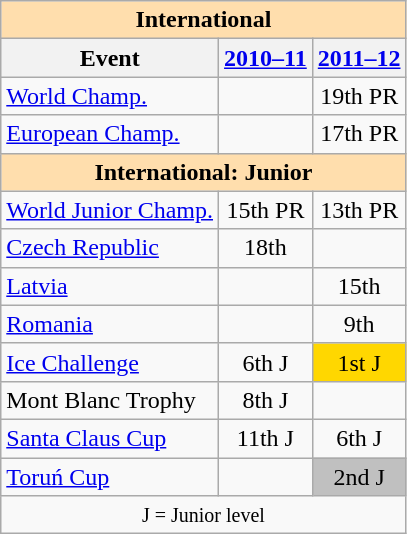<table class="wikitable" style="text-align:center">
<tr>
<th style="background-color: #ffdead; " colspan=3 align=center>International</th>
</tr>
<tr>
<th>Event</th>
<th><a href='#'>2010–11</a></th>
<th><a href='#'>2011–12</a></th>
</tr>
<tr>
<td align=left><a href='#'>World Champ.</a></td>
<td></td>
<td>19th PR</td>
</tr>
<tr>
<td align=left><a href='#'>European Champ.</a></td>
<td></td>
<td>17th PR</td>
</tr>
<tr>
<th style="background-color: #ffdead; " colspan=3 align=center>International: Junior</th>
</tr>
<tr>
<td align=left><a href='#'>World Junior Champ.</a></td>
<td>15th PR</td>
<td>13th PR</td>
</tr>
<tr>
<td align=left> <a href='#'>Czech Republic</a></td>
<td>18th</td>
<td></td>
</tr>
<tr>
<td align=left> <a href='#'>Latvia</a></td>
<td></td>
<td>15th</td>
</tr>
<tr>
<td align=left> <a href='#'>Romania</a></td>
<td></td>
<td>9th</td>
</tr>
<tr>
<td align=left><a href='#'>Ice Challenge</a></td>
<td>6th J</td>
<td bgcolor=gold>1st J</td>
</tr>
<tr>
<td align=left>Mont Blanc Trophy</td>
<td>8th J</td>
<td></td>
</tr>
<tr>
<td align=left><a href='#'>Santa Claus Cup</a></td>
<td>11th J</td>
<td>6th J</td>
</tr>
<tr>
<td align=left><a href='#'>Toruń Cup</a></td>
<td></td>
<td bgcolor=silver>2nd J</td>
</tr>
<tr>
<td colspan=3 align=center><small> J = Junior level </small></td>
</tr>
</table>
